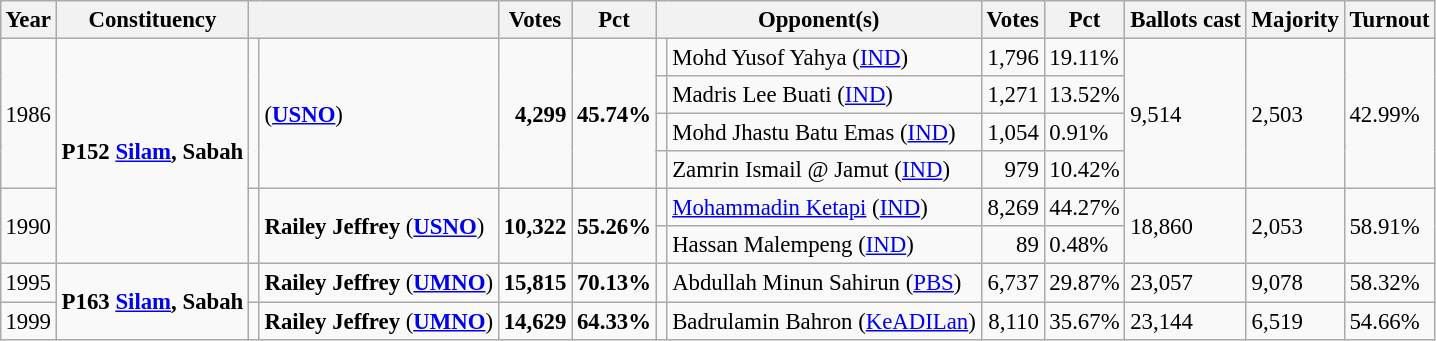<table class="wikitable" style="margin:0.5em ; font-size:95%">
<tr>
<th>Year</th>
<th>Constituency</th>
<th colspan=2></th>
<th>Votes</th>
<th>Pct</th>
<th colspan=2>Opponent(s)</th>
<th>Votes</th>
<th>Pct</th>
<th>Ballots cast</th>
<th>Majority</th>
<th>Turnout</th>
</tr>
<tr>
<td rowspan=4>1986</td>
<td rowspan=6><strong>P152 <a href='#'>Silam</a>, Sabah</strong></td>
<td rowspan=4 ></td>
<td rowspan=4> (<a href='#'><strong>USNO</strong></a>)</td>
<td rowspan=4 align="right"><strong>4,299</strong></td>
<td rowspan=4><strong>45.74%</strong></td>
<td></td>
<td>Mohd Yusof Yahya (<a href='#'>IND</a>)</td>
<td align="right">1,796</td>
<td>19.11%</td>
<td rowspan=4>9,514</td>
<td rowspan=4>2,503</td>
<td rowspan=4>42.99%</td>
</tr>
<tr>
<td></td>
<td>Madris Lee Buati (<a href='#'>IND</a>)</td>
<td align="right">1,271</td>
<td>13.52%</td>
</tr>
<tr>
<td></td>
<td>Mohd Jhastu Batu Emas (<a href='#'>IND</a>)</td>
<td align="right">1,054</td>
<td>0.91%</td>
</tr>
<tr>
<td></td>
<td>Zamrin Ismail @ Jamut (<a href='#'>IND</a>)</td>
<td align="right">979</td>
<td>10.42%</td>
</tr>
<tr>
<td rowspan=2>1990</td>
<td rowspan=2 ></td>
<td rowspan=2><strong>Railey Jeffrey</strong> (<a href='#'><strong>USNO</strong></a>)</td>
<td rowspan=2 align="right"><strong>10,322</strong></td>
<td rowspan=2><strong>55.26%</strong></td>
<td></td>
<td><a href='#'>Mohammadin Ketapi</a> (<a href='#'>IND</a>)</td>
<td align="right">8,269</td>
<td>44.27%</td>
<td rowspan=2>18,860</td>
<td rowspan=2>2,053</td>
<td rowspan=2>58.91%</td>
</tr>
<tr>
<td></td>
<td>Hassan Malempeng (<a href='#'>IND</a>)</td>
<td align="right">89</td>
<td>0.48%</td>
</tr>
<tr>
<td>1995</td>
<td rowspan=2><strong>P163 <a href='#'>Silam</a>, Sabah</strong></td>
<td></td>
<td><strong>Railey Jeffrey</strong> (<a href='#'><strong>UMNO</strong></a>)</td>
<td align="right"><strong>15,815</strong></td>
<td><strong>70.13%</strong></td>
<td></td>
<td>Abdullah Minun Sahirun (<a href='#'>PBS</a>)</td>
<td align="right">6,737</td>
<td>29.87%</td>
<td>23,057</td>
<td>9,078</td>
<td>58.32%</td>
</tr>
<tr>
<td>1999</td>
<td></td>
<td><strong>Railey Jeffrey</strong> (<a href='#'><strong>UMNO</strong></a>)</td>
<td align="right"><strong>14,629</strong></td>
<td><strong>64.33%</strong></td>
<td></td>
<td>Badrulamin Bahron (<a href='#'>KeADILan</a>)</td>
<td align="right">8,110</td>
<td>35.67%</td>
<td>23,144</td>
<td>6,519</td>
<td>54.66%</td>
</tr>
</table>
